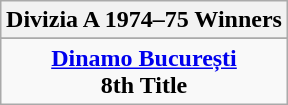<table class="wikitable" style="text-align: center; margin: 0 auto;">
<tr>
<th>Divizia A 1974–75 Winners</th>
</tr>
<tr>
</tr>
<tr>
<td><strong><a href='#'>Dinamo București</a></strong><br><strong>8th Title</strong></td>
</tr>
</table>
